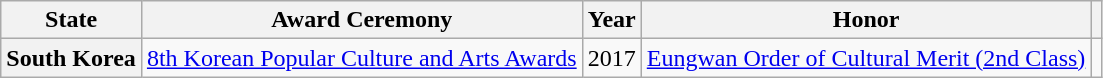<table class="wikitable plainrowheaders sortable" style="margin-right: 0;">
<tr>
<th scope="col">State</th>
<th scope="col">Award Ceremony</th>
<th scope="col">Year</th>
<th scope="col">Honor</th>
<th class="unsortable" scope="col"></th>
</tr>
<tr>
<th scope="row">South Korea</th>
<td><a href='#'>8th Korean Popular Culture and Arts Awards</a></td>
<td style="text-align:center">2017</td>
<td><a href='#'>Eungwan Order of Cultural Merit (2nd Class)</a></td>
<td style="text-align:center"></td>
</tr>
</table>
